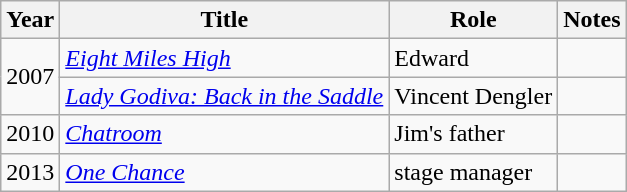<table class="wikitable sortable">
<tr>
<th>Year</th>
<th>Title</th>
<th>Role</th>
<th class="unsortable">Notes</th>
</tr>
<tr>
<td rowspan=2>2007</td>
<td><em><a href='#'>Eight Miles High</a></em></td>
<td>Edward</td>
<td></td>
</tr>
<tr>
<td><em><a href='#'>Lady Godiva: Back in the Saddle</a></em></td>
<td>Vincent Dengler</td>
<td></td>
</tr>
<tr>
<td>2010</td>
<td><em><a href='#'>Chatroom</a></em></td>
<td>Jim's father</td>
<td></td>
</tr>
<tr>
<td>2013</td>
<td><em><a href='#'>One Chance</a></em></td>
<td>stage manager</td>
<td></td>
</tr>
</table>
